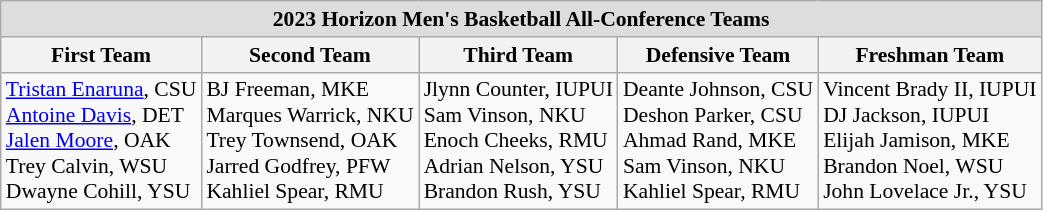<table class="wikitable" style="white-space:nowrap; font-size:90%;">
<tr>
<td colspan="7" style="text-align:center; background:#ddd;"><strong>2023 Horizon Men's Basketball All-Conference Teams</strong></td>
</tr>
<tr>
<th>First Team</th>
<th>Second Team</th>
<th>Third Team</th>
<th>Defensive Team</th>
<th>Freshman Team</th>
</tr>
<tr>
<td><a href='#'>Tristan Enaruna</a>, CSU<br><a href='#'>Antoine Davis</a>, DET<br><a href='#'>Jalen Moore</a>, OAK<br>Trey Calvin, WSU<br>Dwayne Cohill, YSU</td>
<td>BJ Freeman, MKE<br>Marques Warrick, NKU<br>Trey Townsend, OAK<br>Jarred Godfrey, PFW<br>Kahliel Spear, RMU</td>
<td>Jlynn Counter, IUPUI<br>Sam Vinson, NKU<br>Enoch Cheeks, RMU<br>Adrian Nelson, YSU<br>Brandon Rush, YSU</td>
<td>Deante Johnson, CSU<br>Deshon Parker, CSU<br>Ahmad Rand, MKE<br>Sam Vinson, NKU<br>Kahliel Spear, RMU</td>
<td>Vincent Brady II, IUPUI<br>DJ Jackson, IUPUI<br>Elijah Jamison, MKE<br>Brandon Noel, WSU<br>John Lovelace Jr., YSU</td>
</tr>
</table>
